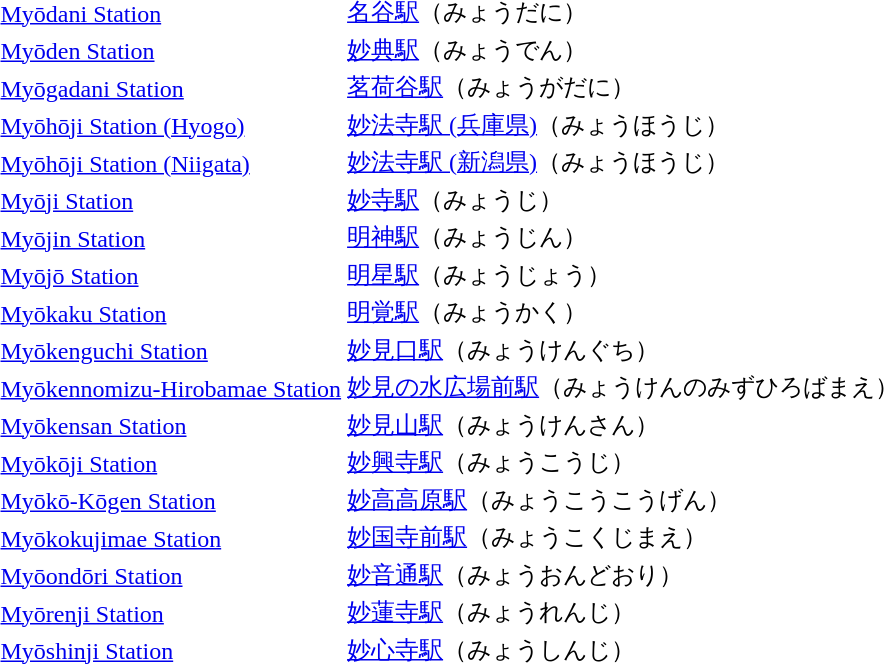<table>
<tr>
<td><a href='#'>Myōdani Station</a></td>
<td><a href='#'>名谷駅</a>（みょうだに）</td>
</tr>
<tr>
<td><a href='#'>Myōden Station</a></td>
<td><a href='#'>妙典駅</a>（みょうでん）</td>
</tr>
<tr>
<td><a href='#'>Myōgadani Station</a></td>
<td><a href='#'>茗荷谷駅</a>（みょうがだに）</td>
</tr>
<tr>
<td><a href='#'>Myōhōji Station (Hyogo)</a></td>
<td><a href='#'>妙法寺駅 (兵庫県)</a>（みょうほうじ）</td>
</tr>
<tr>
<td><a href='#'>Myōhōji Station (Niigata)</a></td>
<td><a href='#'>妙法寺駅 (新潟県)</a>（みょうほうじ）</td>
</tr>
<tr>
<td><a href='#'>Myōji Station</a></td>
<td><a href='#'>妙寺駅</a>（みょうじ）</td>
</tr>
<tr>
<td><a href='#'>Myōjin Station</a></td>
<td><a href='#'>明神駅</a>（みょうじん）</td>
</tr>
<tr>
<td><a href='#'>Myōjō Station</a></td>
<td><a href='#'>明星駅</a>（みょうじょう）</td>
</tr>
<tr>
<td><a href='#'>Myōkaku Station</a></td>
<td><a href='#'>明覚駅</a>（みょうかく）</td>
</tr>
<tr>
<td><a href='#'>Myōkenguchi Station</a></td>
<td><a href='#'>妙見口駅</a>（みょうけんぐち）</td>
</tr>
<tr>
<td><a href='#'>Myōkennomizu-Hirobamae Station</a></td>
<td><a href='#'>妙見の水広場前駅</a>（みょうけんのみずひろばまえ）</td>
</tr>
<tr>
<td><a href='#'>Myōkensan Station</a></td>
<td><a href='#'>妙見山駅</a>（みょうけんさん）</td>
</tr>
<tr>
<td><a href='#'>Myōkōji Station</a></td>
<td><a href='#'>妙興寺駅</a>（みょうこうじ）</td>
</tr>
<tr>
<td><a href='#'>Myōkō-Kōgen Station</a></td>
<td><a href='#'>妙高高原駅</a>（みょうこうこうげん）</td>
</tr>
<tr>
<td><a href='#'>Myōkokujimae Station</a></td>
<td><a href='#'>妙国寺前駅</a>（みょうこくじまえ）</td>
</tr>
<tr>
<td><a href='#'>Myōondōri Station</a></td>
<td><a href='#'>妙音通駅</a>（みょうおんどおり）</td>
</tr>
<tr>
<td><a href='#'>Myōrenji Station</a></td>
<td><a href='#'>妙蓮寺駅</a>（みょうれんじ）</td>
</tr>
<tr>
<td><a href='#'>Myōshinji Station</a></td>
<td><a href='#'>妙心寺駅</a>（みょうしんじ）</td>
</tr>
</table>
